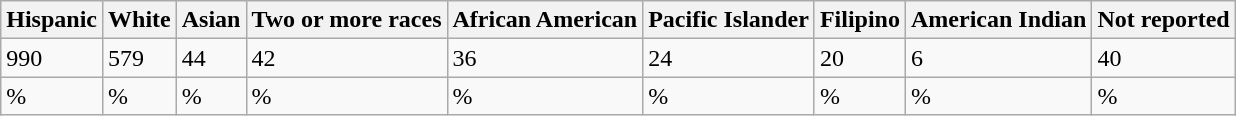<table class="wikitable" style="margin-left:50px" style="text-align:center">
<tr>
<th>Hispanic</th>
<th>White</th>
<th>Asian</th>
<th>Two or more races</th>
<th>African American</th>
<th>Pacific Islander</th>
<th>Filipino</th>
<th>American Indian</th>
<th>Not reported</th>
</tr>
<tr>
<td>990</td>
<td>579</td>
<td>44</td>
<td>42</td>
<td>36</td>
<td>24</td>
<td>20</td>
<td>6</td>
<td>40</td>
</tr>
<tr>
<td>%</td>
<td>%</td>
<td>%</td>
<td>%</td>
<td>%</td>
<td>%</td>
<td>%</td>
<td>%</td>
<td>%</td>
</tr>
</table>
